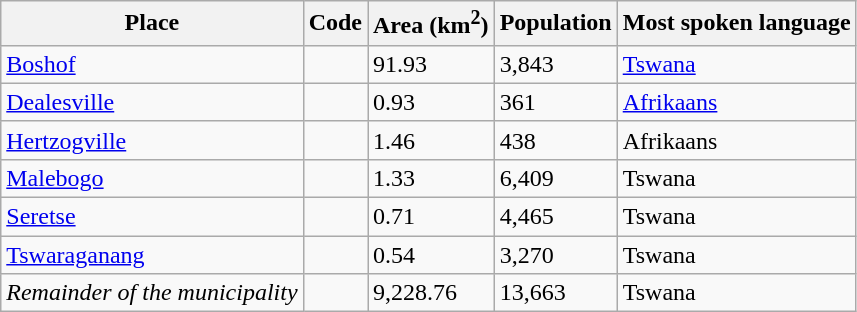<table class="wikitable sortable">
<tr>
<th>Place</th>
<th>Code</th>
<th>Area (km<sup>2</sup>)</th>
<th>Population</th>
<th>Most spoken language</th>
</tr>
<tr>
<td><a href='#'>Boshof</a></td>
<td></td>
<td>91.93</td>
<td>3,843</td>
<td><a href='#'>Tswana</a></td>
</tr>
<tr>
<td><a href='#'>Dealesville</a></td>
<td></td>
<td>0.93</td>
<td>361</td>
<td><a href='#'>Afrikaans</a></td>
</tr>
<tr>
<td><a href='#'>Hertzogville</a></td>
<td></td>
<td>1.46</td>
<td>438</td>
<td>Afrikaans</td>
</tr>
<tr>
<td><a href='#'>Malebogo</a></td>
<td></td>
<td>1.33</td>
<td>6,409</td>
<td>Tswana</td>
</tr>
<tr>
<td><a href='#'>Seretse</a></td>
<td></td>
<td>0.71</td>
<td>4,465</td>
<td>Tswana</td>
</tr>
<tr>
<td><a href='#'>Tswaraganang</a></td>
<td></td>
<td>0.54</td>
<td>3,270</td>
<td>Tswana</td>
</tr>
<tr>
<td><em>Remainder of the municipality</em></td>
<td></td>
<td>9,228.76</td>
<td>13,663</td>
<td>Tswana</td>
</tr>
</table>
